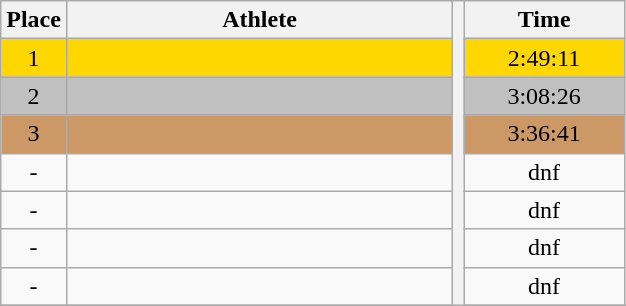<table class="wikitable" style="text-align:center">
<tr>
<th>Place</th>
<th width=250>Athlete</th>
<th rowspan=27></th>
<th width=100>Time</th>
</tr>
<tr bgcolor=gold>
<td>1</td>
<td align=left></td>
<td>2:49:11</td>
</tr>
<tr bgcolor=silver>
<td>2</td>
<td align=left></td>
<td>3:08:26</td>
</tr>
<tr bgcolor=cc9966>
<td>3</td>
<td align=left></td>
<td>3:36:41</td>
</tr>
<tr>
<td>-</td>
<td align=left></td>
<td>dnf</td>
</tr>
<tr>
<td>-</td>
<td align=left></td>
<td>dnf</td>
</tr>
<tr>
<td>-</td>
<td align=left></td>
<td>dnf</td>
</tr>
<tr>
<td>-</td>
<td align=left></td>
<td>dnf</td>
</tr>
<tr>
</tr>
</table>
